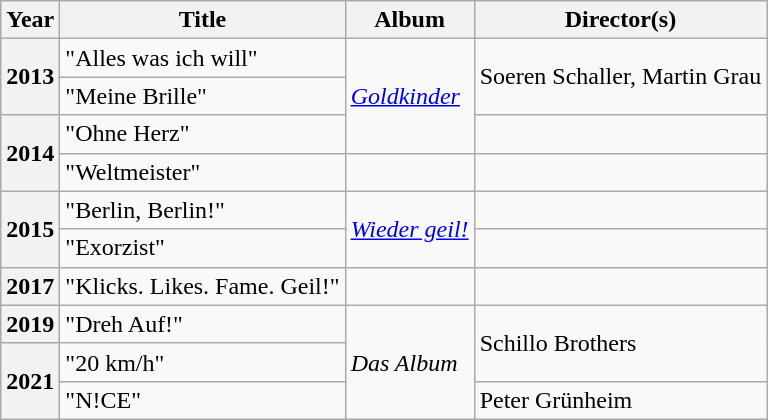<table class="wikitable plainrowheaders" style="text-align:left;">
<tr>
<th scope="col">Year</th>
<th scope="col">Title</th>
<th scope="col">Album</th>
<th scope="col">Director(s)</th>
</tr>
<tr>
<th rowspan=2>2013</th>
<td scope="row">"Alles was ich will"</td>
<td rowspan=3><em><a href='#'>Goldkinder</a></em></td>
<td rowspan=2>Soeren Schaller, Martin Grau</td>
</tr>
<tr>
<td scope="row">"Meine Brille"</td>
</tr>
<tr>
<th rowspan=2>2014</th>
<td scope="row">"Ohne Herz"</td>
<td></td>
</tr>
<tr>
<td scope="row">"Weltmeister"</td>
<td></td>
<td></td>
</tr>
<tr>
<th rowspan=2>2015</th>
<td scope="row">"Berlin, Berlin!"</td>
<td rowspan=2><em><a href='#'>Wieder geil!</a></em></td>
<td></td>
</tr>
<tr>
<td scope="row">"Exorzist"</td>
<td></td>
</tr>
<tr>
<th rowspan=1>2017</th>
<td scope="row">"Klicks. Likes. Fame. Geil!"</td>
<td></td>
<td></td>
</tr>
<tr>
<th rowspan=1>2019</th>
<td scope="row">"Dreh Auf!"</td>
<td rowspan=3><em>Das Album</em></td>
<td rowspan=2>Schillo Brothers</td>
</tr>
<tr>
<th rowspan=2>2021</th>
<td scope="row">"20 km/h"</td>
</tr>
<tr>
<td scope="row">"N!CE"</td>
<td>Peter Grünheim</td>
</tr>
</table>
